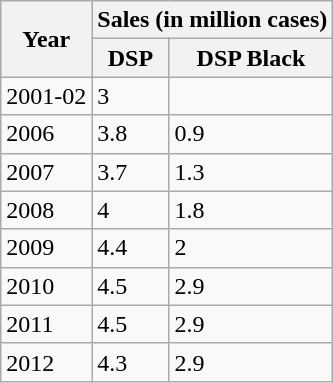<table class="wikitable">
<tr>
<th rowspan="2">Year</th>
<th colspan="2">Sales (in million cases)</th>
</tr>
<tr>
<th>DSP</th>
<th>DSP Black</th>
</tr>
<tr>
<td>2001-02</td>
<td>3</td>
<td></td>
</tr>
<tr>
<td>2006</td>
<td>3.8</td>
<td>0.9</td>
</tr>
<tr>
<td>2007</td>
<td>3.7</td>
<td>1.3</td>
</tr>
<tr>
<td>2008</td>
<td>4</td>
<td>1.8</td>
</tr>
<tr>
<td>2009</td>
<td>4.4</td>
<td>2</td>
</tr>
<tr>
<td>2010</td>
<td>4.5</td>
<td>2.9</td>
</tr>
<tr>
<td>2011</td>
<td>4.5</td>
<td>2.9</td>
</tr>
<tr>
<td>2012</td>
<td>4.3</td>
<td>2.9</td>
</tr>
</table>
